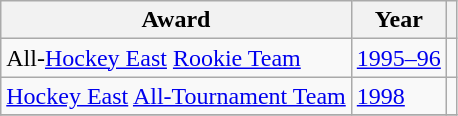<table class="wikitable">
<tr>
<th>Award</th>
<th>Year</th>
<th></th>
</tr>
<tr>
<td>All-<a href='#'>Hockey East</a> <a href='#'>Rookie Team</a></td>
<td><a href='#'>1995–96</a></td>
<td></td>
</tr>
<tr>
<td><a href='#'>Hockey East</a> <a href='#'>All-Tournament Team</a></td>
<td><a href='#'>1998</a></td>
<td></td>
</tr>
<tr>
</tr>
</table>
